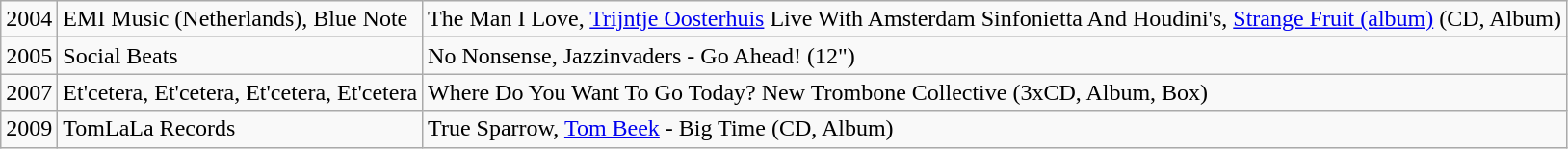<table class=wikitable>
<tr>
<td>2004</td>
<td>EMI Music (Netherlands), Blue Note</td>
<td>The Man I Love, <a href='#'>Trijntje Oosterhuis</a> Live With Amsterdam Sinfonietta And Houdini's, <a href='#'>Strange Fruit (album)</a> (CD, Album)</td>
</tr>
<tr>
<td>2005</td>
<td>Social Beats</td>
<td>No Nonsense, Jazzinvaders - Go Ahead! (12")</td>
</tr>
<tr>
<td>2007</td>
<td>Et'cetera, Et'cetera, Et'cetera, Et'cetera</td>
<td>Where Do You Want To Go Today? New Trombone Collective (3xCD, Album, Box)</td>
</tr>
<tr>
<td>2009</td>
<td>TomLaLa Records</td>
<td>True Sparrow, <a href='#'>Tom Beek</a> - Big Time (CD, Album)</td>
</tr>
</table>
